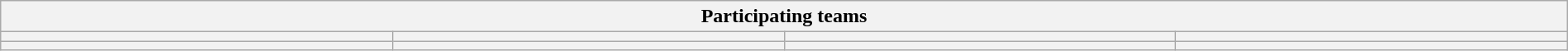<table class="wikitable" style="width:100%;">
<tr>
<th colspan=4><strong>Participating teams</strong></th>
</tr>
<tr>
<th style="width:25%;"></th>
<th style="width:25%;"></th>
<th style="width:25%;"></th>
<th style="width:25%;"></th>
</tr>
<tr>
<th></th>
<th></th>
<th></th>
<th></th>
</tr>
</table>
